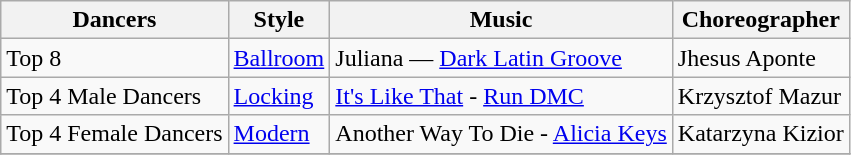<table class="wikitable">
<tr>
<th>Dancers</th>
<th>Style</th>
<th>Music</th>
<th>Choreographer</th>
</tr>
<tr>
<td>Top 8</td>
<td><a href='#'>Ballroom</a></td>
<td>Juliana — <a href='#'>Dark Latin Groove</a></td>
<td>Jhesus Aponte</td>
</tr>
<tr>
<td>Top 4 Male Dancers</td>
<td><a href='#'>Locking</a></td>
<td><a href='#'>It's Like That</a> - <a href='#'>Run DMC</a></td>
<td>Krzysztof Mazur</td>
</tr>
<tr>
<td>Top 4 Female Dancers</td>
<td><a href='#'>Modern</a></td>
<td>Another Way To Die - <a href='#'>Alicia Keys</a></td>
<td>Katarzyna Kizior</td>
</tr>
<tr>
</tr>
</table>
